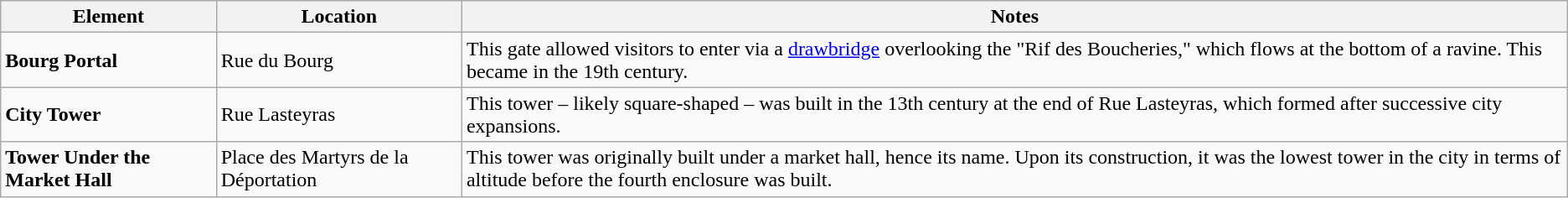<table class="wikitable">
<tr>
<th>Element</th>
<th>Location</th>
<th>Notes</th>
</tr>
<tr>
<td><strong>Bourg Portal</strong></td>
<td>Rue du Bourg</td>
<td>This gate allowed visitors to enter via a <a href='#'>drawbridge</a> overlooking the "Rif des Boucheries," which flows at the bottom of a ravine. This became  in the 19th century.</td>
</tr>
<tr>
<td><strong>City Tower</strong></td>
<td>Rue Lasteyras</td>
<td>This tower – likely square-shaped – was built in the 13th century at the end of Rue Lasteyras, which formed after successive city expansions.</td>
</tr>
<tr>
<td><strong>Tower Under the Market Hall</strong></td>
<td>Place des Martyrs de la Déportation</td>
<td>This tower was originally built under a market hall, hence its name. Upon its construction, it was the lowest tower in the city in terms of altitude before the fourth enclosure was built.</td>
</tr>
</table>
